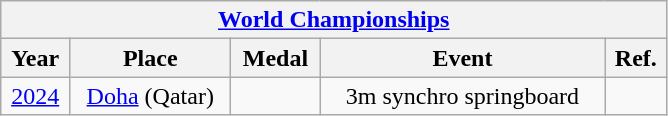<table class="wikitable center col2izq" style="text-align:center;width:445px;">
<tr>
<th colspan="5"><a href='#'>World Championships</a></th>
</tr>
<tr>
<th>Year</th>
<th>Place</th>
<th>Medal</th>
<th>Event</th>
<th>Ref.</th>
</tr>
<tr>
<td><a href='#'>2024</a></td>
<td><a href='#'>Doha</a> (Qatar)</td>
<td></td>
<td>3m synchro springboard</td>
<td></td>
</tr>
</table>
